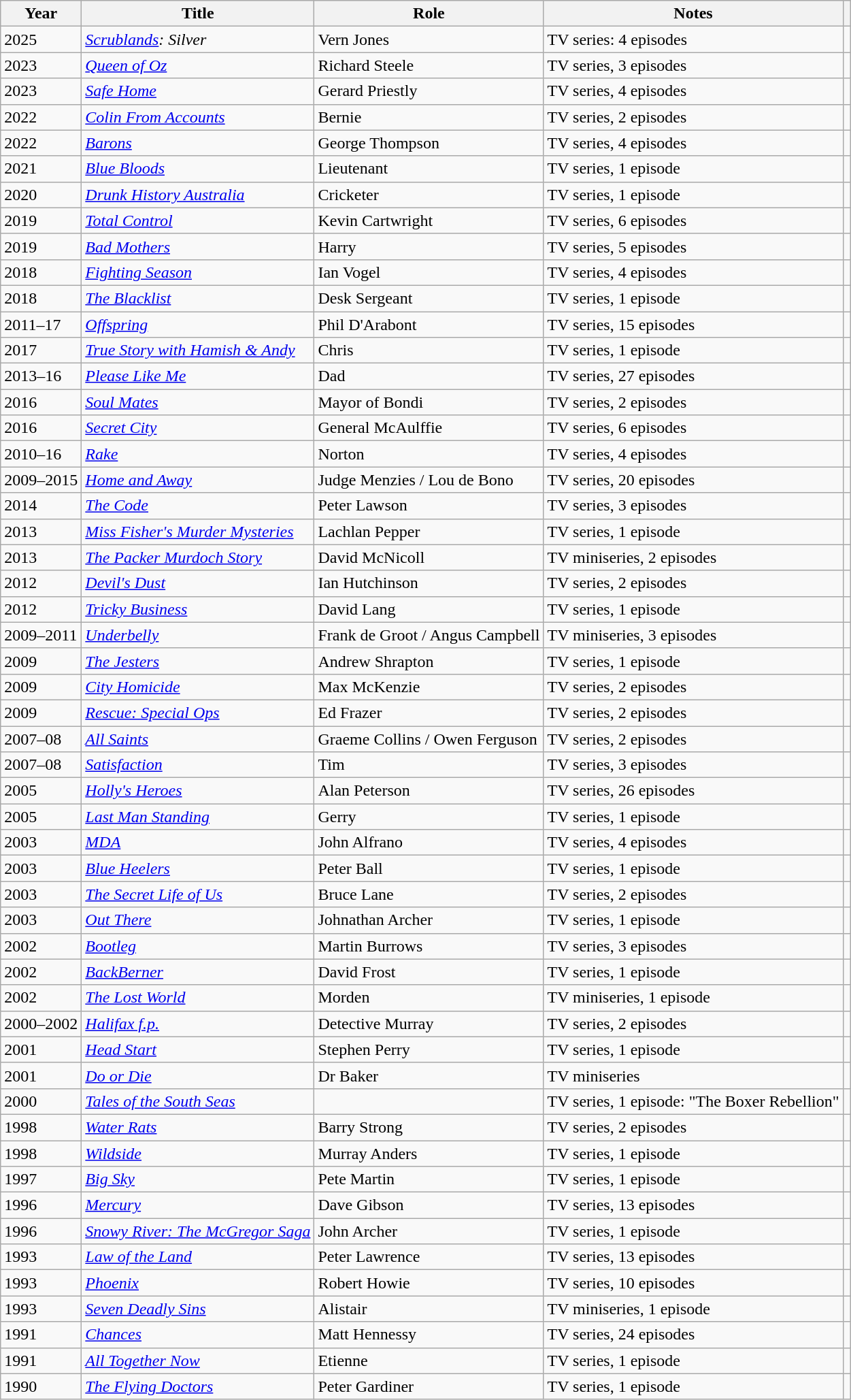<table class="wikitable sortable">
<tr>
<th>Year</th>
<th>Title</th>
<th>Role</th>
<th class="unsortable">Notes</th>
<th class="unsortable"></th>
</tr>
<tr>
<td>2025</td>
<td><em><a href='#'>Scrublands</a>: Silver</em></td>
<td>Vern Jones</td>
<td>TV series: 4 episodes</td>
<td></td>
</tr>
<tr>
<td>2023</td>
<td><em><a href='#'>Queen of Oz</a></em></td>
<td>Richard Steele</td>
<td>TV series, 3 episodes</td>
<td></td>
</tr>
<tr>
<td>2023</td>
<td><em><a href='#'>Safe Home</a></em></td>
<td>Gerard Priestly</td>
<td>TV series, 4 episodes</td>
<td></td>
</tr>
<tr>
<td>2022</td>
<td><em><a href='#'>Colin From Accounts</a></em></td>
<td>Bernie</td>
<td>TV series, 2 episodes</td>
<td></td>
</tr>
<tr>
<td>2022</td>
<td><em><a href='#'>Barons</a></em></td>
<td>George Thompson</td>
<td>TV series, 4 episodes</td>
<td></td>
</tr>
<tr>
<td>2021</td>
<td><em><a href='#'>Blue Bloods</a></em></td>
<td>Lieutenant</td>
<td>TV series, 1 episode</td>
<td></td>
</tr>
<tr>
<td>2020</td>
<td><em><a href='#'>Drunk History Australia</a></em></td>
<td>Cricketer</td>
<td>TV series, 1 episode</td>
<td></td>
</tr>
<tr>
<td>2019</td>
<td><em><a href='#'>Total Control</a></em></td>
<td>Kevin Cartwright</td>
<td>TV series, 6 episodes</td>
<td></td>
</tr>
<tr>
<td>2019</td>
<td><em><a href='#'>Bad Mothers</a></em></td>
<td>Harry</td>
<td>TV series, 5 episodes</td>
<td></td>
</tr>
<tr>
<td>2018</td>
<td><em><a href='#'>Fighting Season</a></em></td>
<td>Ian Vogel</td>
<td>TV series, 4 episodes</td>
<td></td>
</tr>
<tr>
<td>2018</td>
<td><em><a href='#'>The Blacklist</a></em></td>
<td>Desk Sergeant</td>
<td>TV series, 1 episode</td>
<td></td>
</tr>
<tr>
<td>2011–17</td>
<td><em><a href='#'>Offspring</a></em></td>
<td>Phil D'Arabont</td>
<td>TV series, 15 episodes</td>
<td></td>
</tr>
<tr>
<td>2017</td>
<td><em><a href='#'>True Story with Hamish & Andy</a></em></td>
<td>Chris</td>
<td>TV series, 1 episode</td>
<td></td>
</tr>
<tr>
<td>2013–16</td>
<td><em><a href='#'>Please Like Me</a></em></td>
<td>Dad</td>
<td>TV series, 27 episodes</td>
<td></td>
</tr>
<tr>
<td>2016</td>
<td><em><a href='#'>Soul Mates</a></em></td>
<td>Mayor of Bondi</td>
<td>TV series, 2 episodes</td>
<td></td>
</tr>
<tr>
<td>2016</td>
<td><em><a href='#'>Secret City</a></em></td>
<td>General McAulffie</td>
<td>TV series, 6 episodes</td>
<td></td>
</tr>
<tr>
<td>2010–16</td>
<td><em><a href='#'>Rake</a></em></td>
<td>Norton</td>
<td>TV series, 4 episodes</td>
<td></td>
</tr>
<tr>
<td>2009–2015</td>
<td><em><a href='#'>Home and Away</a></em></td>
<td>Judge Menzies / Lou de Bono</td>
<td>TV series, 20 episodes</td>
<td></td>
</tr>
<tr>
<td>2014</td>
<td><em><a href='#'>The Code</a></em></td>
<td>Peter Lawson</td>
<td>TV series, 3 episodes</td>
<td></td>
</tr>
<tr>
<td>2013</td>
<td><em><a href='#'>Miss Fisher's Murder Mysteries</a></em></td>
<td>Lachlan Pepper</td>
<td>TV series, 1 episode</td>
<td></td>
</tr>
<tr>
<td>2013</td>
<td><em><a href='#'>The Packer Murdoch Story</a></em></td>
<td>David McNicoll</td>
<td>TV miniseries, 2 episodes</td>
<td></td>
</tr>
<tr>
<td>2012</td>
<td><em><a href='#'>Devil's Dust</a></em></td>
<td>Ian Hutchinson</td>
<td>TV series, 2 episodes</td>
<td></td>
</tr>
<tr>
<td>2012</td>
<td><em><a href='#'>Tricky Business</a></em></td>
<td>David Lang</td>
<td>TV series, 1 episode</td>
<td></td>
</tr>
<tr>
<td>2009–2011</td>
<td><em><a href='#'>Underbelly</a></em></td>
<td>Frank de Groot / Angus Campbell</td>
<td>TV miniseries, 3 episodes</td>
<td></td>
</tr>
<tr>
<td>2009</td>
<td><em><a href='#'>The Jesters</a></em></td>
<td>Andrew Shrapton</td>
<td>TV series, 1 episode</td>
<td></td>
</tr>
<tr>
<td>2009</td>
<td><em><a href='#'>City Homicide</a></em></td>
<td>Max McKenzie</td>
<td>TV series, 2 episodes</td>
<td></td>
</tr>
<tr>
<td>2009</td>
<td><em><a href='#'>Rescue: Special Ops</a></em></td>
<td>Ed Frazer</td>
<td>TV series, 2 episodes</td>
<td></td>
</tr>
<tr>
<td>2007–08</td>
<td><em><a href='#'>All Saints</a></em></td>
<td>Graeme Collins / Owen Ferguson</td>
<td>TV series, 2 episodes</td>
<td></td>
</tr>
<tr>
<td>2007–08</td>
<td><em><a href='#'>Satisfaction</a></em></td>
<td>Tim</td>
<td>TV series, 3 episodes</td>
<td></td>
</tr>
<tr>
<td>2005</td>
<td><em><a href='#'>Holly's Heroes</a></em></td>
<td>Alan Peterson</td>
<td>TV series, 26 episodes</td>
<td></td>
</tr>
<tr>
<td>2005</td>
<td><em><a href='#'>Last Man Standing</a></em></td>
<td>Gerry</td>
<td>TV series, 1 episode</td>
<td></td>
</tr>
<tr>
<td>2003</td>
<td><em><a href='#'>MDA</a></em></td>
<td>John Alfrano</td>
<td>TV series, 4 episodes</td>
<td></td>
</tr>
<tr>
<td>2003</td>
<td><em><a href='#'>Blue Heelers</a></em></td>
<td>Peter Ball</td>
<td>TV series, 1 episode</td>
<td></td>
</tr>
<tr>
<td>2003</td>
<td><em><a href='#'>The Secret Life of Us</a></em></td>
<td>Bruce Lane</td>
<td>TV series, 2 episodes</td>
<td></td>
</tr>
<tr>
<td>2003</td>
<td><em><a href='#'>Out There</a></em></td>
<td>Johnathan Archer</td>
<td>TV series, 1 episode</td>
<td></td>
</tr>
<tr>
<td>2002</td>
<td><em><a href='#'>Bootleg</a></em></td>
<td>Martin Burrows</td>
<td>TV series, 3 episodes</td>
<td></td>
</tr>
<tr>
<td>2002</td>
<td><em><a href='#'>BackBerner</a></em></td>
<td>David Frost</td>
<td>TV series, 1 episode</td>
<td></td>
</tr>
<tr>
<td>2002</td>
<td><em><a href='#'>The Lost World</a></em></td>
<td>Morden</td>
<td>TV miniseries, 1 episode</td>
<td></td>
</tr>
<tr>
<td>2000–2002</td>
<td><em><a href='#'>Halifax f.p.</a></em></td>
<td>Detective Murray</td>
<td>TV series, 2 episodes</td>
<td></td>
</tr>
<tr>
<td>2001</td>
<td><em><a href='#'>Head Start</a></em></td>
<td>Stephen Perry</td>
<td>TV series, 1 episode</td>
<td></td>
</tr>
<tr>
<td>2001</td>
<td><em><a href='#'>Do or Die</a></em></td>
<td>Dr Baker</td>
<td>TV miniseries</td>
<td></td>
</tr>
<tr>
<td>2000</td>
<td><em><a href='#'>Tales of the South Seas</a></em></td>
<td></td>
<td>TV series, 1 episode: "The Boxer Rebellion"</td>
<td></td>
</tr>
<tr>
<td>1998</td>
<td><em><a href='#'>Water Rats</a></em></td>
<td>Barry Strong</td>
<td>TV series, 2 episodes</td>
<td></td>
</tr>
<tr>
<td>1998</td>
<td><em><a href='#'>Wildside</a></em></td>
<td>Murray Anders</td>
<td>TV series, 1 episode</td>
<td></td>
</tr>
<tr>
<td>1997</td>
<td><em><a href='#'>Big Sky</a></em></td>
<td>Pete Martin</td>
<td>TV series, 1 episode</td>
<td></td>
</tr>
<tr>
<td>1996</td>
<td><em><a href='#'>Mercury</a></em></td>
<td>Dave Gibson</td>
<td>TV series, 13 episodes</td>
<td></td>
</tr>
<tr>
<td>1996</td>
<td><em><a href='#'>Snowy River: The McGregor Saga</a></em></td>
<td>John Archer</td>
<td>TV series, 1 episode</td>
<td></td>
</tr>
<tr>
<td>1993</td>
<td><em><a href='#'>Law of the Land</a></em></td>
<td>Peter Lawrence</td>
<td>TV series, 13 episodes</td>
<td></td>
</tr>
<tr>
<td>1993</td>
<td><em><a href='#'>Phoenix</a></em></td>
<td>Robert Howie</td>
<td>TV series, 10 episodes</td>
<td></td>
</tr>
<tr>
<td>1993</td>
<td><em><a href='#'>Seven Deadly Sins</a></em></td>
<td>Alistair</td>
<td>TV miniseries, 1 episode</td>
<td></td>
</tr>
<tr>
<td>1991</td>
<td><em><a href='#'>Chances</a></em></td>
<td>Matt Hennessy</td>
<td>TV series, 24 episodes</td>
<td></td>
</tr>
<tr>
<td>1991</td>
<td><em><a href='#'>All Together Now</a></em></td>
<td>Etienne</td>
<td>TV series, 1 episode</td>
<td></td>
</tr>
<tr>
<td>1990</td>
<td><em><a href='#'>The Flying Doctors</a></em></td>
<td>Peter Gardiner</td>
<td>TV series, 1 episode</td>
<td></td>
</tr>
</table>
